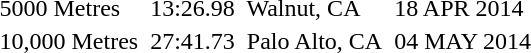<table>
<tr>
<td>5000 Metres</td>
<td> 13:26.98</td>
<td> Walnut, CA</td>
<td> 18 APR 2014</td>
</tr>
<tr>
<td>10,000 Metres</td>
<td> 27:41.73</td>
<td> Palo Alto, CA</td>
<td> 04 MAY 2014</td>
</tr>
</table>
